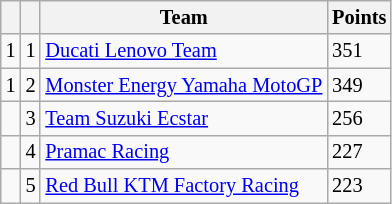<table class="wikitable" style="font-size: 85%;">
<tr>
<th></th>
<th></th>
<th>Team</th>
<th>Points</th>
</tr>
<tr>
<td> 1</td>
<td align=center>1</td>
<td> <a href='#'>Ducati Lenovo Team</a></td>
<td align=left>351</td>
</tr>
<tr>
<td> 1</td>
<td align=center>2</td>
<td> <a href='#'>Monster Energy Yamaha MotoGP</a></td>
<td align=left>349</td>
</tr>
<tr>
<td></td>
<td align=center>3</td>
<td> <a href='#'>Team Suzuki Ecstar</a></td>
<td align=left>256</td>
</tr>
<tr>
<td></td>
<td align=center>4</td>
<td> <a href='#'>Pramac Racing</a></td>
<td align=left>227</td>
</tr>
<tr>
<td></td>
<td align=center>5</td>
<td> <a href='#'>Red Bull KTM Factory Racing</a></td>
<td align=left>223</td>
</tr>
</table>
